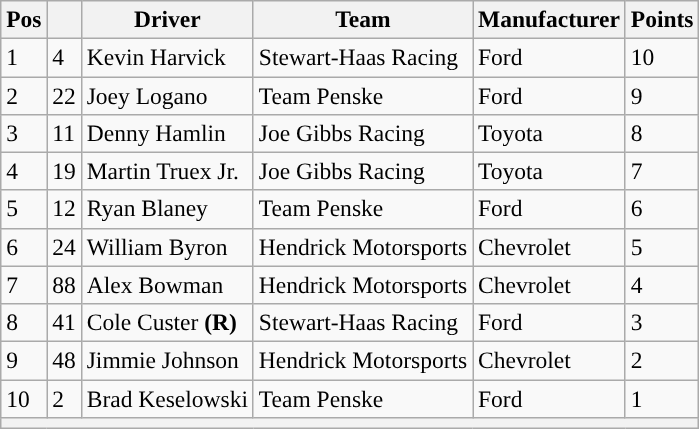<table class="wikitable" style="font-size:98%">
<tr>
<th>Pos</th>
<th></th>
<th>Driver</th>
<th>Team</th>
<th>Manufacturer</th>
<th>Points</th>
</tr>
<tr>
<td>1</td>
<td>4</td>
<td>Kevin Harvick</td>
<td>Stewart-Haas Racing</td>
<td>Ford</td>
<td>10</td>
</tr>
<tr>
<td>2</td>
<td>22</td>
<td>Joey Logano</td>
<td>Team Penske</td>
<td>Ford</td>
<td>9</td>
</tr>
<tr>
<td>3</td>
<td>11</td>
<td>Denny Hamlin</td>
<td>Joe  Gibbs Racing</td>
<td>Toyota</td>
<td>8</td>
</tr>
<tr>
<td>4</td>
<td>19</td>
<td>Martin Truex Jr.</td>
<td>Joe Gibbs Racing</td>
<td>Toyota</td>
<td>7</td>
</tr>
<tr>
<td>5</td>
<td>12</td>
<td>Ryan Blaney</td>
<td>Team Penske</td>
<td>Ford</td>
<td>6</td>
</tr>
<tr>
<td>6</td>
<td>24</td>
<td>William Byron</td>
<td>Hendrick Motorsports</td>
<td>Chevrolet</td>
<td>5</td>
</tr>
<tr>
<td>7</td>
<td>88</td>
<td>Alex Bowman</td>
<td>Hendrick Motorsports</td>
<td>Chevrolet</td>
<td>4</td>
</tr>
<tr>
<td>8</td>
<td>41</td>
<td>Cole Custer <strong>(R)</strong></td>
<td>Stewart-Haas Racing</td>
<td>Ford</td>
<td>3</td>
</tr>
<tr>
<td>9</td>
<td>48</td>
<td>Jimmie Johnson</td>
<td>Hendrick Motorsports</td>
<td>Chevrolet</td>
<td>2</td>
</tr>
<tr>
<td>10</td>
<td>2</td>
<td>Brad Keselowski</td>
<td>Team Penske</td>
<td>Ford</td>
<td>1</td>
</tr>
<tr>
<th colspan="6"></th>
</tr>
</table>
